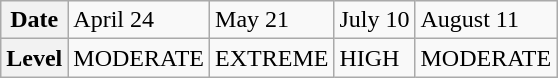<table class="wikitable">
<tr>
<th><strong>Date</strong></th>
<td>April 24</td>
<td>May 21</td>
<td>July 10</td>
<td>August 11</td>
</tr>
<tr>
<th><strong>Level</strong></th>
<td>MODERATE</td>
<td>EXTREME</td>
<td>HIGH</td>
<td>MODERATE</td>
</tr>
</table>
